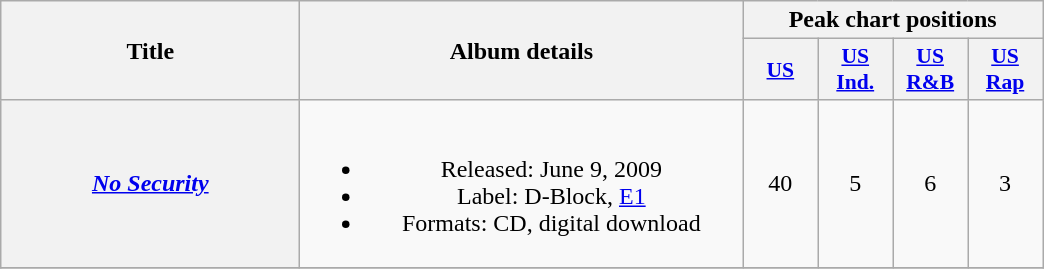<table class="wikitable plainrowheaders" style="text-align:center;">
<tr>
<th scope="col" rowspan="2" style="width:12em;">Title</th>
<th scope="col" rowspan="2" style="width:18em;">Album details</th>
<th scope="col" colspan="4">Peak chart positions</th>
</tr>
<tr>
<th scope="col" style="width:3em;font-size:90%;"><a href='#'>US</a><br></th>
<th scope="col" style="width:3em;font-size:90%;"><a href='#'>US<br>Ind.</a><br></th>
<th scope="col" style="width:3em;font-size:90%;"><a href='#'>US<br>R&B</a><br></th>
<th scope="col" style="width:3em;font-size:90%;"><a href='#'>US<br>Rap</a><br></th>
</tr>
<tr>
<th scope="row"><em><a href='#'>No Security</a></em></th>
<td><br><ul><li>Released: June 9, 2009</li><li>Label: D-Block, <a href='#'>E1</a></li><li>Formats: CD, digital download</li></ul></td>
<td>40</td>
<td>5</td>
<td>6</td>
<td>3</td>
</tr>
<tr>
</tr>
</table>
